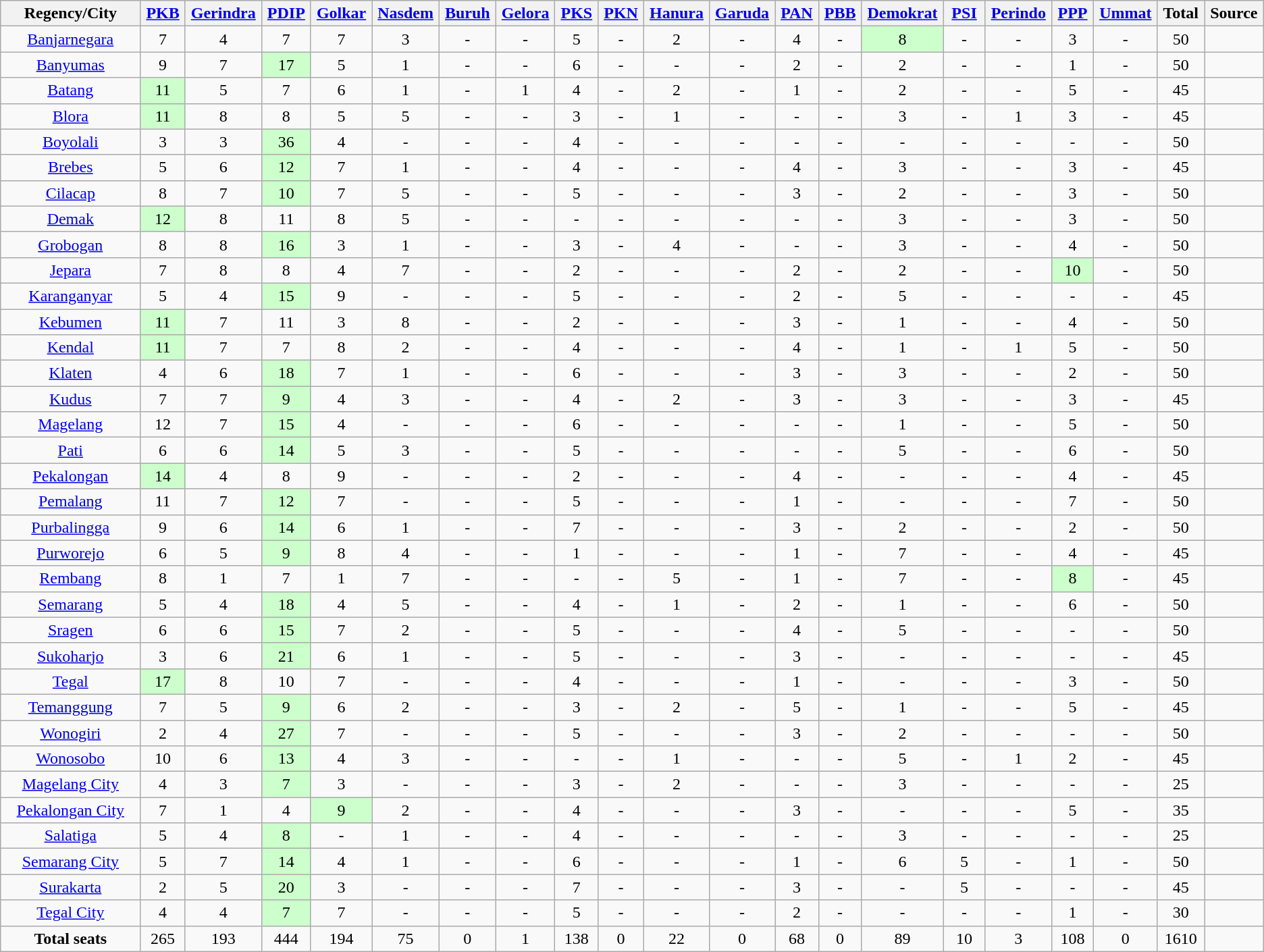<table class="wikitable sortable" style="text-align:center">
<tr>
<th scope=col width=10%>Regency/City</th>
<th scope=col width=3%><a href='#'>PKB</a></th>
<th scope=col width=3%><a href='#'>Gerindra</a></th>
<th scope=col width=3%><a href='#'>PDIP</a></th>
<th scope=col width=3%><a href='#'>Golkar</a></th>
<th scope=col width=3%><a href='#'>Nasdem</a></th>
<th scope=col width=3%><a href='#'>Buruh</a></th>
<th scope=col width=3%><a href='#'>Gelora</a></th>
<th scope=col width=3%><a href='#'>PKS</a></th>
<th scope=col width=3%><a href='#'>PKN</a></th>
<th scope=col width=3%><a href='#'>Hanura</a></th>
<th scope=col width=3%><a href='#'>Garuda</a></th>
<th scope=col width=3%><a href='#'>PAN</a></th>
<th scope=col width=3%><a href='#'>PBB</a></th>
<th scope=col width=3%><a href='#'>Demokrat</a></th>
<th scope=col width=3%><a href='#'>PSI</a></th>
<th scope=col width=3%><a href='#'>Perindo</a></th>
<th scope=col width=3%><a href='#'>PPP</a></th>
<th scope=col width=3%><a href='#'>Ummat</a></th>
<th scope=col width=3%>Total</th>
<th scope=col width=3%>Source</th>
</tr>
<tr>
<td><a href='#'>Banjarnegara</a></td>
<td>7</td>
<td>4</td>
<td>7</td>
<td>7</td>
<td>3</td>
<td>-</td>
<td>-</td>
<td>5</td>
<td>-</td>
<td>2</td>
<td>-</td>
<td>4</td>
<td>-</td>
<td style="background:#cfc;">8</td>
<td>-</td>
<td>-</td>
<td>3</td>
<td>-</td>
<td>50</td>
<td></td>
</tr>
<tr>
<td><a href='#'>Banyumas</a></td>
<td>9</td>
<td>7</td>
<td style="background:#cfc;">17</td>
<td>5</td>
<td>1</td>
<td>-</td>
<td>-</td>
<td>6</td>
<td>-</td>
<td>-</td>
<td>-</td>
<td>2</td>
<td>-</td>
<td>2</td>
<td>-</td>
<td>-</td>
<td>1</td>
<td>-</td>
<td>50</td>
<td></td>
</tr>
<tr>
<td><a href='#'>Batang</a></td>
<td style="background:#cfc;">11</td>
<td>5</td>
<td>7</td>
<td>6</td>
<td>1</td>
<td>-</td>
<td>1</td>
<td>4</td>
<td>-</td>
<td>2</td>
<td>-</td>
<td>1</td>
<td>-</td>
<td>2</td>
<td>-</td>
<td>-</td>
<td>5</td>
<td>-</td>
<td>45</td>
<td></td>
</tr>
<tr>
<td><a href='#'>Blora</a></td>
<td style="background:#cfc;">11</td>
<td>8</td>
<td>8</td>
<td>5</td>
<td>5</td>
<td>-</td>
<td>-</td>
<td>3</td>
<td>-</td>
<td>1</td>
<td>-</td>
<td>-</td>
<td>-</td>
<td>3</td>
<td>-</td>
<td>1</td>
<td>3</td>
<td>-</td>
<td>45</td>
<td></td>
</tr>
<tr>
<td><a href='#'>Boyolali</a></td>
<td>3</td>
<td>3</td>
<td style="background:#cfc;">36</td>
<td>4</td>
<td>-</td>
<td>-</td>
<td>-</td>
<td>4</td>
<td>-</td>
<td>-</td>
<td>-</td>
<td>-</td>
<td>-</td>
<td>-</td>
<td>-</td>
<td>-</td>
<td>-</td>
<td>-</td>
<td>50</td>
<td></td>
</tr>
<tr>
<td><a href='#'>Brebes</a></td>
<td>5</td>
<td>6</td>
<td style="background:#cfc;">12</td>
<td>7</td>
<td>1</td>
<td>-</td>
<td>-</td>
<td>4</td>
<td>-</td>
<td>-</td>
<td>-</td>
<td>4</td>
<td>-</td>
<td>3</td>
<td>-</td>
<td>-</td>
<td>3</td>
<td>-</td>
<td>45</td>
<td></td>
</tr>
<tr>
<td><a href='#'>Cilacap</a></td>
<td>8</td>
<td>7</td>
<td style="background:#cfc;">10</td>
<td>7</td>
<td>5</td>
<td>-</td>
<td>-</td>
<td>5</td>
<td>-</td>
<td>-</td>
<td>-</td>
<td>3</td>
<td>-</td>
<td>2</td>
<td>-</td>
<td>-</td>
<td>3</td>
<td>-</td>
<td>50</td>
<td></td>
</tr>
<tr>
<td><a href='#'>Demak</a></td>
<td style="background:#cfc;">12</td>
<td>8</td>
<td>11</td>
<td>8</td>
<td>5</td>
<td>-</td>
<td>-</td>
<td>-</td>
<td>-</td>
<td>-</td>
<td>-</td>
<td>-</td>
<td>-</td>
<td>3</td>
<td>-</td>
<td>-</td>
<td>3</td>
<td>-</td>
<td>50</td>
<td></td>
</tr>
<tr>
<td><a href='#'>Grobogan</a></td>
<td>8</td>
<td>8</td>
<td style="background:#cfc;">16</td>
<td>3</td>
<td>1</td>
<td>-</td>
<td>-</td>
<td>3</td>
<td>-</td>
<td>4</td>
<td>-</td>
<td>-</td>
<td>-</td>
<td>3</td>
<td>-</td>
<td>-</td>
<td>4</td>
<td>-</td>
<td>50</td>
<td></td>
</tr>
<tr>
<td><a href='#'>Jepara</a></td>
<td>7</td>
<td>8</td>
<td>8</td>
<td>4</td>
<td>7</td>
<td>-</td>
<td>-</td>
<td>2</td>
<td>-</td>
<td>-</td>
<td>-</td>
<td>2</td>
<td>-</td>
<td>2</td>
<td>-</td>
<td>-</td>
<td style="background:#cfc;">10</td>
<td>-</td>
<td>50</td>
<td></td>
</tr>
<tr>
<td><a href='#'>Karanganyar</a></td>
<td>5</td>
<td>4</td>
<td style="background:#cfc;">15</td>
<td>9</td>
<td>-</td>
<td>-</td>
<td>-</td>
<td>5</td>
<td>-</td>
<td>-</td>
<td>-</td>
<td>2</td>
<td>-</td>
<td>5</td>
<td>-</td>
<td>-</td>
<td>-</td>
<td>-</td>
<td>45</td>
<td></td>
</tr>
<tr>
<td><a href='#'>Kebumen</a></td>
<td style="background:#cfc;">11</td>
<td>7</td>
<td>11</td>
<td>3</td>
<td>8</td>
<td>-</td>
<td>-</td>
<td>2</td>
<td>-</td>
<td>-</td>
<td>-</td>
<td>3</td>
<td>-</td>
<td>1</td>
<td>-</td>
<td>-</td>
<td>4</td>
<td>-</td>
<td>50</td>
<td></td>
</tr>
<tr>
<td><a href='#'>Kendal</a></td>
<td style="background:#cfc;">11</td>
<td>7</td>
<td>7</td>
<td>8</td>
<td>2</td>
<td>-</td>
<td>-</td>
<td>4</td>
<td>-</td>
<td>-</td>
<td>-</td>
<td>4</td>
<td>-</td>
<td>1</td>
<td>-</td>
<td>1</td>
<td>5</td>
<td>-</td>
<td>50</td>
<td></td>
</tr>
<tr>
<td><a href='#'>Klaten</a></td>
<td>4</td>
<td>6</td>
<td style="background:#cfc;">18</td>
<td>7</td>
<td>1</td>
<td>-</td>
<td>-</td>
<td>6</td>
<td>-</td>
<td>-</td>
<td>-</td>
<td>3</td>
<td>-</td>
<td>3</td>
<td>-</td>
<td>-</td>
<td>2</td>
<td>-</td>
<td>50</td>
<td></td>
</tr>
<tr>
<td><a href='#'>Kudus</a></td>
<td>7</td>
<td>7</td>
<td style="background:#cfc;">9</td>
<td>4</td>
<td>3</td>
<td>-</td>
<td>-</td>
<td>4</td>
<td>-</td>
<td>2</td>
<td>-</td>
<td>3</td>
<td>-</td>
<td>3</td>
<td>-</td>
<td>-</td>
<td>3</td>
<td>-</td>
<td>45</td>
<td></td>
</tr>
<tr>
<td><a href='#'>Magelang</a></td>
<td>12</td>
<td>7</td>
<td style="background:#cfc;">15</td>
<td>4</td>
<td>-</td>
<td>-</td>
<td>-</td>
<td>6</td>
<td>-</td>
<td>-</td>
<td>-</td>
<td>-</td>
<td>-</td>
<td>1</td>
<td>-</td>
<td>-</td>
<td>5</td>
<td>-</td>
<td>50</td>
<td></td>
</tr>
<tr>
<td><a href='#'>Pati</a></td>
<td>6</td>
<td>6</td>
<td style="background:#cfc;">14</td>
<td>5</td>
<td>3</td>
<td>-</td>
<td>-</td>
<td>5</td>
<td>-</td>
<td>-</td>
<td>-</td>
<td>-</td>
<td>-</td>
<td>5</td>
<td>-</td>
<td>-</td>
<td>6</td>
<td>-</td>
<td>50</td>
<td></td>
</tr>
<tr>
<td><a href='#'>Pekalongan</a></td>
<td style="background:#cfc;">14</td>
<td>4</td>
<td>8</td>
<td>9</td>
<td>-</td>
<td>-</td>
<td>-</td>
<td>2</td>
<td>-</td>
<td>-</td>
<td>-</td>
<td>4</td>
<td>-</td>
<td>-</td>
<td>-</td>
<td>-</td>
<td>4</td>
<td>-</td>
<td>45</td>
<td></td>
</tr>
<tr>
<td><a href='#'>Pemalang</a></td>
<td>11</td>
<td>7</td>
<td style="background:#cfc;">12</td>
<td>7</td>
<td>-</td>
<td>-</td>
<td>-</td>
<td>5</td>
<td>-</td>
<td>-</td>
<td>-</td>
<td>1</td>
<td>-</td>
<td>-</td>
<td>-</td>
<td>-</td>
<td>7</td>
<td>-</td>
<td>50</td>
<td></td>
</tr>
<tr>
<td><a href='#'>Purbalingga</a></td>
<td>9</td>
<td>6</td>
<td style="background:#cfc;">14</td>
<td>6</td>
<td>1</td>
<td>-</td>
<td>-</td>
<td>7</td>
<td>-</td>
<td>-</td>
<td>-</td>
<td>3</td>
<td>-</td>
<td>2</td>
<td>-</td>
<td>-</td>
<td>2</td>
<td>-</td>
<td>50</td>
<td></td>
</tr>
<tr>
<td><a href='#'>Purworejo</a></td>
<td>6</td>
<td>5</td>
<td style="background:#cfc;">9</td>
<td>8</td>
<td>4</td>
<td>-</td>
<td>-</td>
<td>1</td>
<td>-</td>
<td>-</td>
<td>-</td>
<td>1</td>
<td>-</td>
<td>7</td>
<td>-</td>
<td>-</td>
<td>4</td>
<td>-</td>
<td>45</td>
<td></td>
</tr>
<tr>
<td><a href='#'>Rembang</a></td>
<td>8</td>
<td>1</td>
<td>7</td>
<td>1</td>
<td>7</td>
<td>-</td>
<td>-</td>
<td>-</td>
<td>-</td>
<td>5</td>
<td>-</td>
<td>1</td>
<td>-</td>
<td>7</td>
<td>-</td>
<td>-</td>
<td style="background:#cfc;">8</td>
<td>-</td>
<td>45</td>
<td></td>
</tr>
<tr>
<td><a href='#'>Semarang</a></td>
<td>5</td>
<td>4</td>
<td style="background:#cfc;">18</td>
<td>4</td>
<td>5</td>
<td>-</td>
<td>-</td>
<td>4</td>
<td>-</td>
<td>1</td>
<td>-</td>
<td>2</td>
<td>-</td>
<td>1</td>
<td>-</td>
<td>-</td>
<td>6</td>
<td>-</td>
<td>50</td>
<td></td>
</tr>
<tr>
<td><a href='#'>Sragen</a></td>
<td>6</td>
<td>6</td>
<td style="background:#cfc;">15</td>
<td>7</td>
<td>2</td>
<td>-</td>
<td>-</td>
<td>5</td>
<td>-</td>
<td>-</td>
<td>-</td>
<td>4</td>
<td>-</td>
<td>5</td>
<td>-</td>
<td>-</td>
<td>-</td>
<td>-</td>
<td>50</td>
<td></td>
</tr>
<tr>
<td><a href='#'>Sukoharjo</a></td>
<td>3</td>
<td>6</td>
<td style="background:#cfc;">21</td>
<td>6</td>
<td>1</td>
<td>-</td>
<td>-</td>
<td>5</td>
<td>-</td>
<td>-</td>
<td>-</td>
<td>3</td>
<td>-</td>
<td>-</td>
<td>-</td>
<td>-</td>
<td>-</td>
<td>-</td>
<td>45</td>
<td></td>
</tr>
<tr>
<td><a href='#'>Tegal</a></td>
<td style="background:#cfc;">17</td>
<td>8</td>
<td>10</td>
<td>7</td>
<td>-</td>
<td>-</td>
<td>-</td>
<td>4</td>
<td>-</td>
<td>-</td>
<td>-</td>
<td>1</td>
<td>-</td>
<td>-</td>
<td>-</td>
<td>-</td>
<td>3</td>
<td>-</td>
<td>50</td>
<td></td>
</tr>
<tr>
<td><a href='#'>Temanggung</a></td>
<td>7</td>
<td>5</td>
<td style="background:#cfc;">9</td>
<td>6</td>
<td>2</td>
<td>-</td>
<td>-</td>
<td>3</td>
<td>-</td>
<td>2</td>
<td>-</td>
<td>5</td>
<td>-</td>
<td>1</td>
<td>-</td>
<td>-</td>
<td>5</td>
<td>-</td>
<td>45</td>
<td></td>
</tr>
<tr>
<td><a href='#'>Wonogiri</a></td>
<td>2</td>
<td>4</td>
<td style="background:#cfc;">27</td>
<td>7</td>
<td>-</td>
<td>-</td>
<td>-</td>
<td>5</td>
<td>-</td>
<td>-</td>
<td>-</td>
<td>3</td>
<td>-</td>
<td>2</td>
<td>-</td>
<td>-</td>
<td>-</td>
<td>-</td>
<td>50</td>
<td></td>
</tr>
<tr>
<td><a href='#'>Wonosobo</a></td>
<td>10</td>
<td>6</td>
<td style="background:#cfc;">13</td>
<td>4</td>
<td>3</td>
<td>-</td>
<td>-</td>
<td>-</td>
<td>-</td>
<td>1</td>
<td>-</td>
<td>-</td>
<td>-</td>
<td>5</td>
<td>-</td>
<td>1</td>
<td>2</td>
<td>-</td>
<td>45</td>
<td></td>
</tr>
<tr>
<td><a href='#'>Magelang City</a></td>
<td>4</td>
<td>3</td>
<td style="background:#cfc;">7</td>
<td>3</td>
<td>-</td>
<td>-</td>
<td>-</td>
<td>3</td>
<td>-</td>
<td>2</td>
<td>-</td>
<td>-</td>
<td>-</td>
<td>3</td>
<td>-</td>
<td>-</td>
<td>-</td>
<td>-</td>
<td>25</td>
<td></td>
</tr>
<tr>
<td><a href='#'>Pekalongan City</a></td>
<td>7</td>
<td>1</td>
<td>4</td>
<td style="background:#cfc;">9</td>
<td>2</td>
<td>-</td>
<td>-</td>
<td>4</td>
<td>-</td>
<td>-</td>
<td>-</td>
<td>3</td>
<td>-</td>
<td>-</td>
<td>-</td>
<td>-</td>
<td>5</td>
<td>-</td>
<td>35</td>
<td></td>
</tr>
<tr>
<td><a href='#'>Salatiga</a></td>
<td>5</td>
<td>4</td>
<td style="background:#cfc;">8</td>
<td>-</td>
<td>1</td>
<td>-</td>
<td>-</td>
<td>4</td>
<td>-</td>
<td>-</td>
<td>-</td>
<td>-</td>
<td>-</td>
<td>3</td>
<td>-</td>
<td>-</td>
<td>-</td>
<td>-</td>
<td>25</td>
<td></td>
</tr>
<tr>
<td><a href='#'>Semarang City</a></td>
<td>5</td>
<td>7</td>
<td style="background:#cfc;">14</td>
<td>4</td>
<td>1</td>
<td>-</td>
<td>-</td>
<td>6</td>
<td>-</td>
<td>-</td>
<td>-</td>
<td>1</td>
<td>-</td>
<td>6</td>
<td>5</td>
<td>-</td>
<td>1</td>
<td>-</td>
<td>50</td>
<td></td>
</tr>
<tr>
<td><a href='#'>Surakarta</a></td>
<td>2</td>
<td>5</td>
<td style="background:#cfc;">20</td>
<td>3</td>
<td>-</td>
<td>-</td>
<td>-</td>
<td>7</td>
<td>-</td>
<td>-</td>
<td>-</td>
<td>3</td>
<td>-</td>
<td>-</td>
<td>5</td>
<td>-</td>
<td>-</td>
<td>-</td>
<td>45</td>
<td></td>
</tr>
<tr>
<td><a href='#'>Tegal City</a></td>
<td>4</td>
<td>4</td>
<td style="background:#cfc;">7</td>
<td>7</td>
<td>-</td>
<td>-</td>
<td>-</td>
<td>5</td>
<td>-</td>
<td>-</td>
<td>-</td>
<td>2</td>
<td>-</td>
<td>-</td>
<td>-</td>
<td>-</td>
<td>1</td>
<td>-</td>
<td>30</td>
<td></td>
</tr>
<tr>
<td><strong>Total seats</strong></td>
<td>265</td>
<td>193</td>
<td>444</td>
<td>194</td>
<td>75</td>
<td>0</td>
<td>1</td>
<td>138</td>
<td>0</td>
<td>22</td>
<td>0</td>
<td>68</td>
<td>0</td>
<td>89</td>
<td>10</td>
<td>3</td>
<td>108</td>
<td>0</td>
<td>1610</td>
</tr>
</table>
